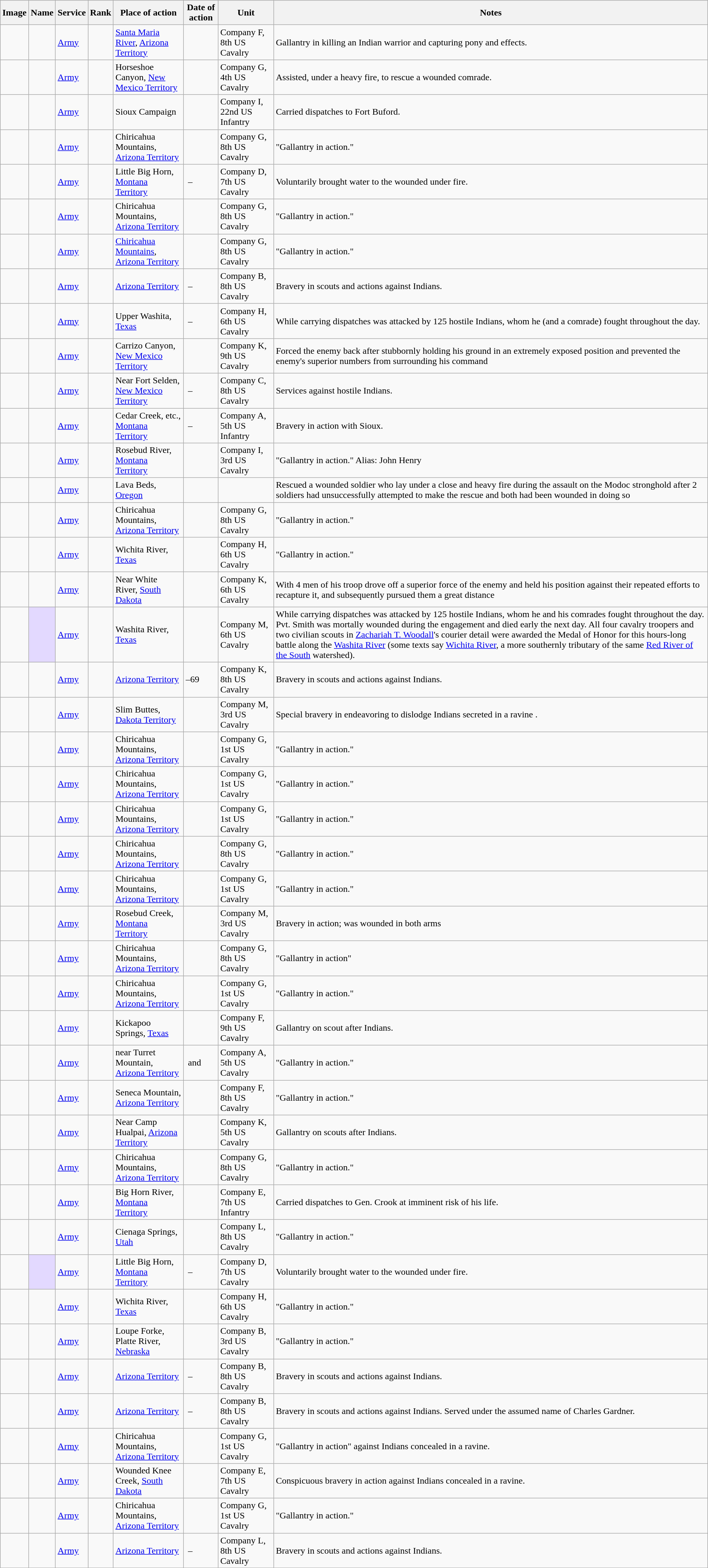<table class="wikitable sortable">
<tr>
<th class="unsortable">Image</th>
<th>Name</th>
<th>Service</th>
<th>Rank</th>
<th>Place of action</th>
<th>Date of action</th>
<th>Unit</th>
<th class="unsortable">Notes</th>
</tr>
<tr>
<td></td>
<td></td>
<td><a href='#'>Army</a></td>
<td></td>
<td><a href='#'>Santa Maria River</a>, <a href='#'>Arizona Territory</a></td>
<td></td>
<td>Company F, 8th US Cavalry</td>
<td>Gallantry in killing an Indian warrior and capturing pony and effects.</td>
</tr>
<tr>
<td></td>
<td></td>
<td><a href='#'>Army</a></td>
<td></td>
<td>Horseshoe Canyon, <a href='#'>New Mexico Territory</a></td>
<td></td>
<td>Company G, 4th US Cavalry</td>
<td>Assisted, under a heavy fire, to rescue a wounded comrade.</td>
</tr>
<tr>
<td></td>
<td></td>
<td><a href='#'>Army</a></td>
<td></td>
<td>Sioux Campaign</td>
<td></td>
<td>Company I, 22nd US Infantry</td>
<td>Carried dispatches to Fort Buford.</td>
</tr>
<tr>
<td></td>
<td></td>
<td><a href='#'>Army</a></td>
<td></td>
<td>Chiricahua Mountains, <a href='#'>Arizona Territory</a></td>
<td></td>
<td>Company G, 8th US Cavalry</td>
<td>"Gallantry in action."</td>
</tr>
<tr>
<td></td>
<td></td>
<td><a href='#'>Army</a></td>
<td></td>
<td>Little Big Horn, <a href='#'>Montana Territory</a></td>
<td> – </td>
<td>Company D, 7th US Cavalry</td>
<td>Voluntarily brought water to the wounded under fire.</td>
</tr>
<tr>
<td></td>
<td></td>
<td><a href='#'>Army</a></td>
<td></td>
<td>Chiricahua Mountains, <a href='#'>Arizona Territory</a></td>
<td></td>
<td>Company G, 8th US Cavalry</td>
<td>"Gallantry in action."</td>
</tr>
<tr>
<td></td>
<td></td>
<td><a href='#'>Army</a></td>
<td></td>
<td><a href='#'>Chiricahua Mountains</a>, <a href='#'>Arizona Territory</a></td>
<td></td>
<td>Company G, 8th US Cavalry</td>
<td>"Gallantry in action."</td>
</tr>
<tr>
<td></td>
<td></td>
<td><a href='#'>Army</a></td>
<td></td>
<td><a href='#'>Arizona Territory</a></td>
<td> – </td>
<td>Company B, 8th US Cavalry</td>
<td>Bravery in scouts and actions against Indians.</td>
</tr>
<tr>
<td></td>
<td></td>
<td><a href='#'>Army</a></td>
<td></td>
<td>Upper Washita, <a href='#'>Texas</a></td>
<td> – </td>
<td>Company H, 6th US Cavalry</td>
<td>While carrying dispatches was attacked by 125 hostile Indians, whom he (and a comrade) fought throughout the day.</td>
</tr>
<tr>
<td></td>
<td></td>
<td><a href='#'>Army</a></td>
<td></td>
<td>Carrizo Canyon, <a href='#'>New Mexico Territory</a></td>
<td></td>
<td>Company K, 9th US Cavalry</td>
<td>Forced the enemy back after stubbornly holding his ground in an extremely exposed position and prevented the enemy's superior numbers from surrounding his command</td>
</tr>
<tr>
<td></td>
<td></td>
<td><a href='#'>Army</a></td>
<td></td>
<td>Near Fort Selden, <a href='#'>New Mexico Territory</a></td>
<td> – </td>
<td>Company C, 8th US Cavalry</td>
<td>Services against hostile Indians.</td>
</tr>
<tr>
<td></td>
<td></td>
<td><a href='#'>Army</a></td>
<td></td>
<td>Cedar Creek, etc., <a href='#'>Montana Territory</a></td>
<td> – </td>
<td>Company A, 5th US Infantry</td>
<td>Bravery in action with Sioux.</td>
</tr>
<tr>
<td></td>
<td></td>
<td><a href='#'>Army</a></td>
<td></td>
<td>Rosebud River, <a href='#'>Montana Territory</a></td>
<td></td>
<td>Company I, 3rd US Cavalry</td>
<td>"Gallantry in action." Alias: John Henry</td>
</tr>
<tr>
<td></td>
<td></td>
<td><a href='#'>Army</a></td>
<td></td>
<td>Lava Beds, <a href='#'>Oregon</a></td>
<td></td>
<td></td>
<td>Rescued a wounded soldier who lay under a close and heavy fire during the assault on the Modoc stronghold after 2 soldiers had unsuccessfully attempted to make the rescue and both had been wounded in doing so</td>
</tr>
<tr>
<td></td>
<td></td>
<td><a href='#'>Army</a></td>
<td></td>
<td>Chiricahua Mountains, <a href='#'>Arizona Territory</a></td>
<td></td>
<td>Company G, 8th US Cavalry</td>
<td>"Gallantry in action."</td>
</tr>
<tr>
<td></td>
<td></td>
<td><a href='#'>Army</a></td>
<td></td>
<td>Wichita River, <a href='#'>Texas</a></td>
<td></td>
<td>Company H, 6th US Cavalry</td>
<td>"Gallantry in action."</td>
</tr>
<tr>
<td></td>
<td></td>
<td><a href='#'>Army</a></td>
<td></td>
<td>Near White River, <a href='#'>South Dakota</a></td>
<td></td>
<td>Company K, 6th US Cavalry</td>
<td>With 4 men of his troop drove off a superior force of the enemy and held his position against their repeated efforts to recapture it, and subsequently pursued them a great distance</td>
</tr>
<tr>
<td></td>
<td style="background:#e3d9ff;"></td>
<td><a href='#'>Army</a></td>
<td></td>
<td>Washita River, <a href='#'>Texas</a></td>
<td></td>
<td>Company M, 6th US Cavalry</td>
<td>While carrying dispatches was attacked by 125 hostile Indians, whom he and his comrades fought throughout the day. Pvt. Smith was mortally wounded during the engagement and died early the next day.  All four cavalry troopers and two civilian scouts in <a href='#'>Zachariah T. Woodall</a>'s courier detail were awarded the Medal of Honor for this hours-long battle along the <a href='#'>Washita River</a> (some texts say <a href='#'>Wichita River</a>, a more southernly tributary of the same <a href='#'>Red River of the South</a> watershed).</td>
</tr>
<tr>
<td></td>
<td></td>
<td><a href='#'>Army</a></td>
<td></td>
<td><a href='#'>Arizona Territory</a></td>
<td>–69</td>
<td>Company K, 8th US Cavalry</td>
<td>Bravery in scouts and actions against Indians.</td>
</tr>
<tr>
<td></td>
<td></td>
<td><a href='#'>Army</a></td>
<td></td>
<td>Slim Buttes, <a href='#'>Dakota Territory</a></td>
<td></td>
<td>Company M, 3rd US Cavalry</td>
<td>Special bravery in endeavoring to dislodge Indians secreted in a ravine .</td>
</tr>
<tr>
<td></td>
<td></td>
<td><a href='#'>Army</a></td>
<td></td>
<td>Chiricahua Mountains, <a href='#'>Arizona Territory</a></td>
<td></td>
<td>Company G, 1st US Cavalry</td>
<td>"Gallantry in action."</td>
</tr>
<tr>
<td></td>
<td></td>
<td><a href='#'>Army</a></td>
<td></td>
<td>Chiricahua Mountains, <a href='#'>Arizona Territory</a></td>
<td></td>
<td>Company G, 1st US Cavalry</td>
<td>"Gallantry in action."</td>
</tr>
<tr>
<td></td>
<td></td>
<td><a href='#'>Army</a></td>
<td></td>
<td>Chiricahua Mountains, <a href='#'>Arizona Territory</a></td>
<td></td>
<td>Company G, 1st US Cavalry</td>
<td>"Gallantry in action."</td>
</tr>
<tr>
<td></td>
<td></td>
<td><a href='#'>Army</a></td>
<td></td>
<td>Chiricahua Mountains, <a href='#'>Arizona Territory</a></td>
<td></td>
<td>Company G, 8th US Cavalry</td>
<td>"Gallantry in action."</td>
</tr>
<tr>
<td></td>
<td></td>
<td><a href='#'>Army</a></td>
<td></td>
<td>Chiricahua Mountains, <a href='#'>Arizona Territory</a></td>
<td></td>
<td>Company G, 1st US Cavalry</td>
<td>"Gallantry in action."</td>
</tr>
<tr>
<td></td>
<td></td>
<td><a href='#'>Army</a></td>
<td></td>
<td>Rosebud Creek, <a href='#'>Montana Territory</a></td>
<td></td>
<td>Company M, 3rd US Cavalry</td>
<td>Bravery in action; was wounded in both arms</td>
</tr>
<tr>
<td></td>
<td></td>
<td><a href='#'>Army</a></td>
<td></td>
<td>Chiricahua Mountains, <a href='#'>Arizona Territory</a></td>
<td></td>
<td>Company G, 8th US Cavalry</td>
<td>"Gallantry in action"</td>
</tr>
<tr>
<td></td>
<td></td>
<td><a href='#'>Army</a></td>
<td></td>
<td>Chiricahua Mountains, <a href='#'>Arizona Territory</a></td>
<td></td>
<td>Company G, 1st US Cavalry</td>
<td>"Gallantry in action."</td>
</tr>
<tr>
<td></td>
<td></td>
<td><a href='#'>Army</a></td>
<td></td>
<td>Kickapoo Springs, <a href='#'>Texas</a></td>
<td></td>
<td>Company F, 9th US Cavalry</td>
<td>Gallantry on scout after Indians.</td>
</tr>
<tr>
<td></td>
<td></td>
<td><a href='#'>Army</a></td>
<td></td>
<td>near Turret Mountain, <a href='#'>Arizona Territory</a></td>
<td> and </td>
<td>Company A, 5th US Cavalry</td>
<td>"Gallantry in action."</td>
</tr>
<tr>
<td></td>
<td></td>
<td><a href='#'>Army</a></td>
<td></td>
<td>Seneca Mountain, <a href='#'>Arizona Territory</a></td>
<td></td>
<td>Company F, 8th US Cavalry</td>
<td>"Gallantry in action."</td>
</tr>
<tr>
<td></td>
<td></td>
<td><a href='#'>Army</a></td>
<td></td>
<td>Near Camp Hualpai, <a href='#'>Arizona Territory</a></td>
<td></td>
<td>Company K, 5th US Cavalry</td>
<td>Gallantry on scouts after Indians.</td>
</tr>
<tr>
<td></td>
<td></td>
<td><a href='#'>Army</a></td>
<td></td>
<td>Chiricahua Mountains, <a href='#'>Arizona Territory</a></td>
<td></td>
<td>Company G, 8th US Cavalry</td>
<td>"Gallantry in action."</td>
</tr>
<tr>
<td></td>
<td></td>
<td><a href='#'>Army</a></td>
<td></td>
<td>Big Horn River, <a href='#'>Montana Territory</a></td>
<td></td>
<td>Company E, 7th US Infantry</td>
<td>Carried dispatches to Gen. Crook at imminent risk of his life.</td>
</tr>
<tr>
<td></td>
<td></td>
<td><a href='#'>Army</a></td>
<td></td>
<td>Cienaga Springs, <a href='#'>Utah</a></td>
<td></td>
<td>Company L, 8th US Cavalry</td>
<td>"Gallantry in action."</td>
</tr>
<tr>
<td></td>
<td style="background:#e3d9ff;"></td>
<td><a href='#'>Army</a></td>
<td></td>
<td>Little Big Horn, <a href='#'>Montana Territory</a></td>
<td> – </td>
<td>Company D, 7th US Cavalry</td>
<td>Voluntarily brought water to the wounded under fire.</td>
</tr>
<tr>
<td></td>
<td></td>
<td><a href='#'>Army</a></td>
<td></td>
<td>Wichita River, <a href='#'>Texas</a></td>
<td></td>
<td>Company H, 6th US Cavalry</td>
<td>"Gallantry in action."</td>
</tr>
<tr>
<td></td>
<td></td>
<td><a href='#'>Army</a></td>
<td></td>
<td>Loupe Forke, Platte River, <a href='#'>Nebraska</a></td>
<td></td>
<td>Company B, 3rd US Cavalry</td>
<td>"Gallantry in action."</td>
</tr>
<tr>
<td></td>
<td></td>
<td><a href='#'>Army</a></td>
<td></td>
<td><a href='#'>Arizona Territory</a></td>
<td> – </td>
<td>Company B, 8th US Cavalry</td>
<td>Bravery in scouts and actions against Indians.</td>
</tr>
<tr>
<td></td>
<td></td>
<td><a href='#'>Army</a></td>
<td></td>
<td><a href='#'>Arizona Territory</a></td>
<td> – </td>
<td>Company B, 8th US Cavalry</td>
<td>Bravery in scouts and actions against Indians. Served under the assumed name of Charles Gardner.</td>
</tr>
<tr>
<td></td>
<td></td>
<td><a href='#'>Army</a></td>
<td></td>
<td>Chiricahua Mountains, <a href='#'>Arizona Territory</a></td>
<td></td>
<td>Company G, 1st US Cavalry</td>
<td>"Gallantry in action" against Indians concealed in a ravine.</td>
</tr>
<tr>
<td></td>
<td></td>
<td><a href='#'>Army</a></td>
<td></td>
<td>Wounded Knee Creek, <a href='#'>South Dakota</a></td>
<td></td>
<td>Company E, 7th US Cavalry</td>
<td>Conspicuous bravery in action against Indians concealed in a ravine.</td>
</tr>
<tr>
<td></td>
<td></td>
<td><a href='#'>Army</a></td>
<td></td>
<td>Chiricahua Mountains, <a href='#'>Arizona Territory</a></td>
<td></td>
<td>Company G, 1st US Cavalry</td>
<td>"Gallantry in action."</td>
</tr>
<tr>
<td></td>
<td></td>
<td><a href='#'>Army</a></td>
<td></td>
<td><a href='#'>Arizona Territory</a></td>
<td> – </td>
<td>Company L, 8th US Cavalry</td>
<td>Bravery in scouts and actions against Indians.</td>
</tr>
</table>
